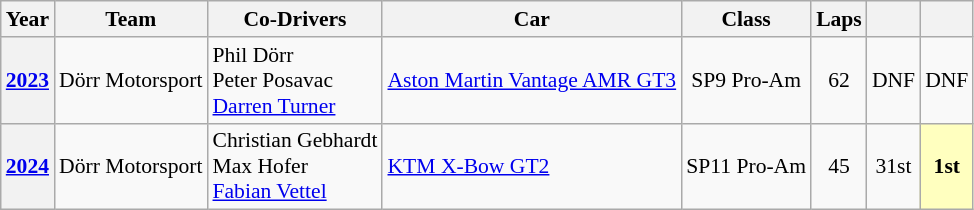<table class="wikitable" style="text-align:center; font-size:90%">
<tr>
<th>Year</th>
<th>Team</th>
<th>Co-Drivers</th>
<th>Car</th>
<th>Class</th>
<th>Laps</th>
<th></th>
<th></th>
</tr>
<tr>
<th><a href='#'>2023</a></th>
<td align="left"> Dörr Motorsport</td>
<td align="left"> Phil Dörr<br> Peter Posavac<br> <a href='#'>Darren Turner</a></td>
<td align="left"><a href='#'>Aston Martin Vantage AMR GT3</a></td>
<td>SP9 Pro-Am</td>
<td>62</td>
<td>DNF</td>
<td>DNF</td>
</tr>
<tr>
<th><a href='#'>2024</a></th>
<td align="left"> Dörr Motorsport</td>
<td align="left"> Christian Gebhardt<br> Max Hofer<br> <a href='#'>Fabian Vettel</a></td>
<td align="left"><a href='#'>KTM X-Bow GT2</a></td>
<td>SP11 Pro-Am</td>
<td>45</td>
<td>31st</td>
<td style="background:#ffffbf;"><strong>1st</strong></td>
</tr>
</table>
